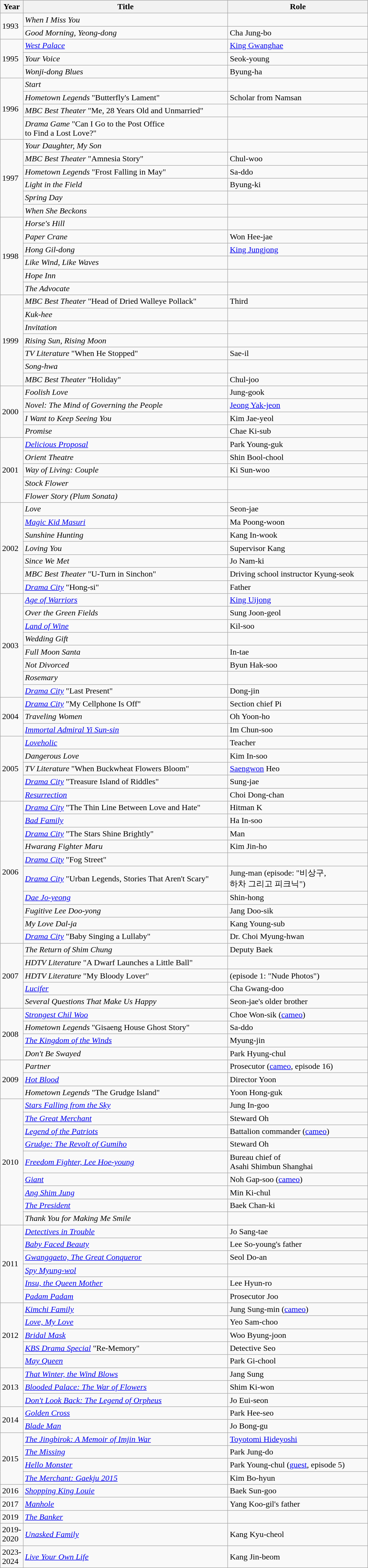<table class="wikitable" style="width:720px">
<tr>
<th width=10>Year</th>
<th>Title</th>
<th>Role</th>
</tr>
<tr>
<td rowspan=2>1993</td>
<td><em>When I Miss You</em></td>
<td></td>
</tr>
<tr>
<td><em>Good Morning, Yeong-dong</em></td>
<td> Cha Jung-bo</td>
</tr>
<tr>
<td rowspan=3>1995</td>
<td><em><a href='#'>West Palace</a></em></td>
<td><a href='#'>King Gwanghae</a></td>
</tr>
<tr>
<td><em>Your Voice</em></td>
<td>Seok-young</td>
</tr>
<tr>
<td><em>Wonji-dong Blues</em></td>
<td>Byung-ha</td>
</tr>
<tr>
<td rowspan=4>1996</td>
<td><em>Start</em></td>
<td></td>
</tr>
<tr>
<td><em>Hometown Legends</em> "Butterfly's Lament"</td>
<td>Scholar from Namsan</td>
</tr>
<tr>
<td><em>MBC Best Theater</em> "Me, 28 Years Old and Unmarried"</td>
<td></td>
</tr>
<tr>
<td><em>Drama Game</em> "Can I Go to the Post Office <br> to Find a Lost Love?"</td>
<td></td>
</tr>
<tr>
<td rowspan=6>1997</td>
<td><em>Your Daughter, My Son</em></td>
<td></td>
</tr>
<tr>
<td><em>MBC Best Theater</em> "Amnesia Story"</td>
<td>Chul-woo</td>
</tr>
<tr>
<td><em>Hometown Legends</em> "Frost Falling in May"</td>
<td>Sa-ddo</td>
</tr>
<tr>
<td><em>Light in the Field</em></td>
<td>Byung-ki</td>
</tr>
<tr>
<td><em>Spring Day</em></td>
<td></td>
</tr>
<tr>
<td><em>When She Beckons</em></td>
<td></td>
</tr>
<tr>
<td rowspan=6>1998</td>
<td><em>Horse's Hill</em></td>
<td></td>
</tr>
<tr>
<td><em>Paper Crane</em></td>
<td>Won Hee-jae</td>
</tr>
<tr>
<td><em>Hong Gil-dong</em></td>
<td><a href='#'>King Jungjong</a></td>
</tr>
<tr>
<td><em>Like Wind, Like Waves</em></td>
<td></td>
</tr>
<tr>
<td><em>Hope Inn</em></td>
<td></td>
</tr>
<tr>
<td><em>The Advocate</em></td>
<td></td>
</tr>
<tr>
<td rowspan=7>1999</td>
<td><em>MBC Best Theater</em> "Head of Dried Walleye Pollack"</td>
<td>Third</td>
</tr>
<tr>
<td><em>Kuk-hee</em></td>
<td></td>
</tr>
<tr>
<td><em>Invitation</em></td>
<td></td>
</tr>
<tr>
<td><em>Rising Sun, Rising Moon</em></td>
<td></td>
</tr>
<tr>
<td><em>TV Literature</em> "When He Stopped"</td>
<td>Sae-il</td>
</tr>
<tr>
<td><em>Song-hwa</em></td>
<td></td>
</tr>
<tr>
<td><em>MBC Best Theater</em> "Holiday"</td>
<td>Chul-joo</td>
</tr>
<tr>
<td rowspan=4>2000</td>
<td><em>Foolish Love</em></td>
<td>Jung-gook</td>
</tr>
<tr>
<td><em>Novel: The Mind of Governing the People</em></td>
<td><a href='#'>Jeong Yak-jeon</a></td>
</tr>
<tr>
<td><em>I Want to Keep Seeing You</em></td>
<td>Kim Jae-yeol</td>
</tr>
<tr>
<td><em>Promise</em></td>
<td>Chae Ki-sub</td>
</tr>
<tr>
<td rowspan=5>2001</td>
<td><em><a href='#'>Delicious Proposal</a></em></td>
<td>Park Young-guk</td>
</tr>
<tr>
<td><em>Orient Theatre</em></td>
<td>Shin Bool-chool</td>
</tr>
<tr>
<td><em>Way of Living: Couple</em></td>
<td>Ki Sun-woo</td>
</tr>
<tr>
<td><em>Stock Flower</em></td>
<td></td>
</tr>
<tr>
<td><em>Flower Story (Plum Sonata)</em></td>
<td></td>
</tr>
<tr>
<td rowspan=7>2002</td>
<td><em>Love</em></td>
<td>Seon-jae</td>
</tr>
<tr>
<td><em><a href='#'>Magic Kid Masuri</a></em></td>
<td>Ma Poong-woon</td>
</tr>
<tr>
<td><em>Sunshine Hunting</em></td>
<td>Kang In-wook</td>
</tr>
<tr>
<td><em>Loving You</em></td>
<td>Supervisor Kang</td>
</tr>
<tr>
<td><em>Since We Met</em></td>
<td>Jo Nam-ki</td>
</tr>
<tr>
<td><em>MBC Best Theater</em> "U-Turn in Sinchon"</td>
<td>Driving school instructor Kyung-seok</td>
</tr>
<tr>
<td><em><a href='#'>Drama City</a></em> "Hong-si"</td>
<td>Father</td>
</tr>
<tr>
<td rowspan=8>2003</td>
<td><em><a href='#'>Age of Warriors</a></em></td>
<td><a href='#'>King Uijong</a></td>
</tr>
<tr>
<td><em>Over the Green Fields</em></td>
<td>Sung Joon-geol</td>
</tr>
<tr>
<td><em><a href='#'>Land of Wine</a></em></td>
<td>Kil-soo</td>
</tr>
<tr>
<td><em>Wedding Gift</em></td>
<td></td>
</tr>
<tr>
<td><em>Full Moon Santa</em></td>
<td>In-tae</td>
</tr>
<tr>
<td><em>Not Divorced</em></td>
<td>Byun Hak-soo</td>
</tr>
<tr>
<td><em>Rosemary</em></td>
<td></td>
</tr>
<tr>
<td><em><a href='#'>Drama City</a></em> "Last Present"</td>
<td>Dong-jin</td>
</tr>
<tr>
<td rowspan=3>2004</td>
<td><em><a href='#'>Drama City</a></em> "My Cellphone Is Off"</td>
<td>Section chief Pi</td>
</tr>
<tr>
<td><em>Traveling Women</em></td>
<td>Oh Yoon-ho</td>
</tr>
<tr>
<td><em><a href='#'>Immortal Admiral Yi Sun-sin</a></em></td>
<td>Im Chun-soo</td>
</tr>
<tr>
<td rowspan=5>2005</td>
<td><em><a href='#'>Loveholic</a></em></td>
<td>Teacher</td>
</tr>
<tr>
<td><em>Dangerous Love</em></td>
<td>Kim In-soo</td>
</tr>
<tr>
<td><em>TV Literature</em> "When Buckwheat Flowers Bloom"</td>
<td><a href='#'>Saengwon</a> Heo</td>
</tr>
<tr>
<td><em><a href='#'>Drama City</a></em> "Treasure Island of Riddles"</td>
<td>Sung-jae</td>
</tr>
<tr>
<td><em><a href='#'>Resurrection</a></em></td>
<td>Choi Dong-chan</td>
</tr>
<tr>
<td rowspan=10>2006</td>
<td><em><a href='#'>Drama City</a></em> "The Thin Line Between Love and Hate"</td>
<td>Hitman K</td>
</tr>
<tr>
<td><em><a href='#'>Bad Family</a></em></td>
<td>Ha In-soo</td>
</tr>
<tr>
<td><em><a href='#'>Drama City</a></em> "The Stars Shine Brightly"</td>
<td>Man</td>
</tr>
<tr>
<td><em>Hwarang Fighter Maru</em></td>
<td>Kim Jin-ho</td>
</tr>
<tr>
<td><em><a href='#'>Drama City</a></em> "Fog Street"</td>
<td></td>
</tr>
<tr>
<td><em><a href='#'>Drama City</a></em> "Urban Legends, Stories That Aren't Scary"</td>
<td>Jung-man (episode: "비상구, <br> 하차 그리고 피크닉")</td>
</tr>
<tr>
<td><em><a href='#'>Dae Jo-yeong</a></em></td>
<td>Shin-hong</td>
</tr>
<tr>
<td><em>Fugitive Lee Doo-yong</em></td>
<td>Jang Doo-sik</td>
</tr>
<tr>
<td><em>My Love Dal-ja</em></td>
<td>Kang Young-sub</td>
</tr>
<tr>
<td><em><a href='#'>Drama City</a></em> "Baby Singing a Lullaby"</td>
<td>Dr. Choi Myung-hwan</td>
</tr>
<tr>
<td rowspan=5>2007</td>
<td><em>The Return of Shim Chung</em></td>
<td>Deputy Baek</td>
</tr>
<tr>
<td><em>HDTV Literature</em> "A Dwarf Launches a Little Ball"</td>
<td></td>
</tr>
<tr>
<td><em>HDTV Literature</em> "My Bloody Lover"</td>
<td>(episode 1: "Nude Photos")</td>
</tr>
<tr>
<td><em><a href='#'>Lucifer</a></em></td>
<td>Cha Gwang-doo</td>
</tr>
<tr>
<td><em>Several Questions That Make Us Happy</em></td>
<td>Seon-jae's older brother</td>
</tr>
<tr>
<td rowspan=4>2008</td>
<td><em><a href='#'>Strongest Chil Woo</a></em></td>
<td>Choe Won-sik (<a href='#'>cameo</a>)</td>
</tr>
<tr>
<td><em>Hometown Legends</em> "Gisaeng House Ghost Story"</td>
<td>Sa-ddo</td>
</tr>
<tr>
<td><em><a href='#'>The Kingdom of the Winds</a></em></td>
<td>Myung-jin</td>
</tr>
<tr>
<td><em>Don't Be Swayed</em></td>
<td>Park Hyung-chul</td>
</tr>
<tr>
<td rowspan=3>2009</td>
<td><em>Partner</em></td>
<td>Prosecutor (<a href='#'>cameo</a>, episode 16)</td>
</tr>
<tr>
<td><em><a href='#'>Hot Blood</a></em></td>
<td>Director Yoon</td>
</tr>
<tr>
<td><em>Hometown Legends</em> "The Grudge Island"</td>
<td>Yoon Hong-guk</td>
</tr>
<tr>
<td rowspan=9>2010</td>
<td><em><a href='#'>Stars Falling from the Sky</a></em></td>
<td>Jung In-goo</td>
</tr>
<tr>
<td><em><a href='#'>The Great Merchant</a></em></td>
<td>Steward Oh</td>
</tr>
<tr>
<td><em><a href='#'>Legend of the Patriots</a></em></td>
<td>Battalion commander (<a href='#'>cameo</a>)</td>
</tr>
<tr>
<td><em><a href='#'>Grudge: The Revolt of Gumiho</a></em></td>
<td>Steward Oh</td>
</tr>
<tr>
<td><em><a href='#'>Freedom Fighter, Lee Hoe-young</a></em></td>
<td>Bureau chief of <br> Asahi Shimbun Shanghai</td>
</tr>
<tr>
<td><em><a href='#'>Giant</a></em></td>
<td>Noh Gap-soo (<a href='#'>cameo</a>)</td>
</tr>
<tr>
<td><em><a href='#'>Ang Shim Jung</a></em></td>
<td>Min Ki-chul</td>
</tr>
<tr>
<td><em><a href='#'>The President</a></em></td>
<td>Baek Chan-ki</td>
</tr>
<tr>
<td><em>Thank You for Making Me Smile</em></td>
<td></td>
</tr>
<tr>
<td rowspan=6>2011</td>
<td><em><a href='#'>Detectives in Trouble</a></em></td>
<td>Jo Sang-tae</td>
</tr>
<tr>
<td><em><a href='#'>Baby Faced Beauty</a></em></td>
<td>Lee So-young's father</td>
</tr>
<tr>
<td><em><a href='#'>Gwanggaeto, The Great Conqueror</a></em></td>
<td>Seol Do-an</td>
</tr>
<tr>
<td><em><a href='#'>Spy Myung-wol</a></em></td>
<td></td>
</tr>
<tr>
<td><em><a href='#'>Insu, the Queen Mother</a></em></td>
<td>Lee Hyun-ro</td>
</tr>
<tr>
<td><em><a href='#'>Padam Padam</a></em></td>
<td>Prosecutor Joo</td>
</tr>
<tr>
<td rowspan=5>2012</td>
<td><em><a href='#'>Kimchi Family</a></em></td>
<td>Jung Sung-min (<a href='#'>cameo</a>)</td>
</tr>
<tr>
<td><em><a href='#'>Love, My Love</a></em></td>
<td>Yeo Sam-choo</td>
</tr>
<tr>
<td><em><a href='#'>Bridal Mask</a></em></td>
<td>Woo Byung-joon</td>
</tr>
<tr>
<td><em><a href='#'>KBS Drama Special</a></em> "Re-Memory"</td>
<td>Detective Seo</td>
</tr>
<tr>
<td><em><a href='#'>May Queen</a></em></td>
<td>Park Gi-chool</td>
</tr>
<tr>
<td rowspan=3>2013</td>
<td><em><a href='#'>That Winter, the Wind Blows</a></em></td>
<td>Jang Sung</td>
</tr>
<tr>
<td><em><a href='#'>Blooded Palace: The War of Flowers</a></em></td>
<td>Shim Ki-won</td>
</tr>
<tr>
<td><em><a href='#'>Don't Look Back: The Legend of Orpheus</a></em></td>
<td>Jo Eui-seon</td>
</tr>
<tr>
<td rowspan=2>2014</td>
<td><em><a href='#'>Golden Cross</a></em></td>
<td>Park Hee-seo</td>
</tr>
<tr>
<td><em><a href='#'>Blade Man</a></em></td>
<td>Jo Bong-gu</td>
</tr>
<tr>
<td rowspan=4>2015</td>
<td><em><a href='#'>The Jingbirok: A Memoir of Imjin War</a></em></td>
<td><a href='#'>Toyotomi Hideyoshi</a></td>
</tr>
<tr>
<td><em><a href='#'>The Missing</a></em></td>
<td>Park Jung-do</td>
</tr>
<tr>
<td><em><a href='#'>Hello Monster</a></em></td>
<td>Park Young-chul (<a href='#'>guest</a>, episode 5)</td>
</tr>
<tr>
<td><em><a href='#'>The Merchant: Gaekju 2015</a></em></td>
<td>Kim Bo-hyun</td>
</tr>
<tr>
<td>2016</td>
<td><em><a href='#'>Shopping King Louie</a></em></td>
<td>Baek Sun-goo</td>
</tr>
<tr>
<td>2017</td>
<td><em><a href='#'>Manhole</a></em></td>
<td>Yang Koo-gil's father</td>
</tr>
<tr>
<td>2019</td>
<td><em><a href='#'>The Banker</a></em></td>
<td></td>
</tr>
<tr>
<td>2019-2020</td>
<td><em><a href='#'>Unasked Family</a></em></td>
<td>Kang Kyu-cheol</td>
</tr>
<tr>
<td>2023-2024</td>
<td><em><a href='#'>Live Your Own Life</a></em></td>
<td>Kang Jin-beom</td>
</tr>
</table>
